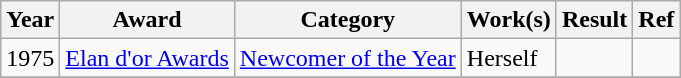<table class="wikitable">
<tr>
<th>Year</th>
<th>Award</th>
<th>Category</th>
<th>Work(s)</th>
<th>Result</th>
<th>Ref</th>
</tr>
<tr>
<td>1975</td>
<td><a href='#'>Elan d'or Awards</a></td>
<td><a href='#'>Newcomer of the Year</a></td>
<td>Herself</td>
<td></td>
<td></td>
</tr>
<tr>
</tr>
</table>
